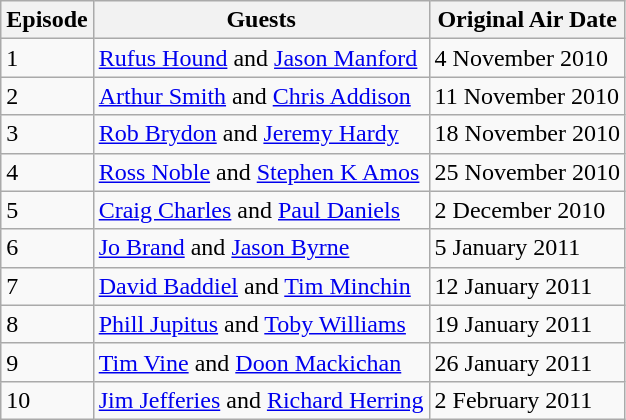<table class="wikitable">
<tr>
<th>Episode</th>
<th>Guests</th>
<th>Original Air Date</th>
</tr>
<tr>
<td>1</td>
<td><a href='#'>Rufus Hound</a> and <a href='#'>Jason Manford</a></td>
<td>4 November 2010</td>
</tr>
<tr>
<td>2</td>
<td><a href='#'>Arthur Smith</a> and <a href='#'>Chris Addison</a></td>
<td>11 November 2010</td>
</tr>
<tr>
<td>3</td>
<td><a href='#'>Rob Brydon</a> and <a href='#'>Jeremy Hardy</a></td>
<td>18 November 2010</td>
</tr>
<tr>
<td>4</td>
<td><a href='#'>Ross Noble</a> and <a href='#'>Stephen K Amos</a></td>
<td>25 November 2010</td>
</tr>
<tr>
<td>5</td>
<td><a href='#'>Craig Charles</a> and <a href='#'>Paul Daniels</a></td>
<td>2 December 2010</td>
</tr>
<tr>
<td>6</td>
<td><a href='#'>Jo Brand</a> and <a href='#'>Jason Byrne</a></td>
<td>5 January 2011</td>
</tr>
<tr>
<td>7</td>
<td><a href='#'>David Baddiel</a> and <a href='#'>Tim Minchin</a></td>
<td>12 January 2011</td>
</tr>
<tr>
<td>8</td>
<td><a href='#'>Phill Jupitus</a> and <a href='#'>Toby Williams</a></td>
<td>19 January 2011</td>
</tr>
<tr>
<td>9</td>
<td><a href='#'>Tim Vine</a> and <a href='#'>Doon Mackichan</a></td>
<td>26 January 2011</td>
</tr>
<tr>
<td>10</td>
<td><a href='#'>Jim Jefferies</a> and <a href='#'>Richard Herring</a></td>
<td>2 February 2011</td>
</tr>
</table>
